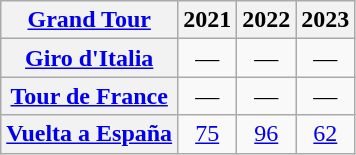<table class="wikitable plainrowheaders">
<tr>
<th scope="col"><a href='#'>Grand Tour</a></th>
<th scope="col">2021</th>
<th scope="col">2022</th>
<th scope="col">2023</th>
</tr>
<tr style="text-align:center;">
<th scope="row"> <a href='#'>Giro d'Italia</a></th>
<td>—</td>
<td>—</td>
<td>—</td>
</tr>
<tr style="text-align:center;">
<th scope="row"> <a href='#'>Tour de France</a></th>
<td>—</td>
<td>—</td>
<td>—</td>
</tr>
<tr style="text-align:center;">
<th scope="row"> <a href='#'>Vuelta a España</a></th>
<td><a href='#'>75</a></td>
<td><a href='#'>96</a></td>
<td><a href='#'>62</a></td>
</tr>
</table>
